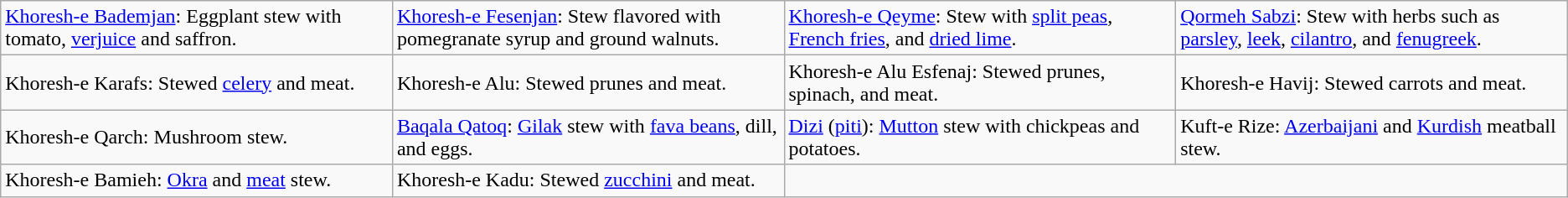<table class="wikitable">
<tr>
<td style="width: 20%;"><a href='#'>Khoresh-e Bademjan</a>: Eggplant stew with tomato, <a href='#'>verjuice</a> and saffron.</td>
<td style="width: 20%;"><a href='#'>Khoresh-e Fesenjan</a>: Stew flavored with pomegranate syrup and ground walnuts.</td>
<td style="width: 20%;"><a href='#'>Khoresh-e Qeyme</a>: Stew with <a href='#'>split peas</a>, <a href='#'>French fries</a>, and <a href='#'>dried lime</a>.</td>
<td style="width: 20%;"><a href='#'>Qormeh Sabzi</a>: Stew with herbs such as <a href='#'>parsley</a>, <a href='#'>leek</a>, <a href='#'>cilantro</a>, and <a href='#'>fenugreek</a>.</td>
</tr>
<tr>
<td>Khoresh-e Karafs: Stewed <a href='#'>celery</a> and meat.</td>
<td>Khoresh-e Alu: Stewed prunes and meat.</td>
<td>Khoresh-e Alu Esfenaj: Stewed prunes, spinach, and meat.</td>
<td>Khoresh-e Havij: Stewed carrots and meat.</td>
</tr>
<tr>
<td>Khoresh-e Qarch: Mushroom stew.</td>
<td><a href='#'>Baqala Qatoq</a>: <a href='#'>Gilak</a> stew with <a href='#'>fava beans</a>, dill, and eggs.</td>
<td><a href='#'>Dizi</a> (<a href='#'>piti</a>): <a href='#'>Mutton</a> stew with chickpeas and potatoes.</td>
<td>Kuft-e Rize: <a href='#'>Azerbaijani</a> and <a href='#'>Kurdish</a> meatball stew.</td>
</tr>
<tr>
<td>Khoresh-e Bamieh: <a href='#'>Okra</a> and <a href='#'>meat</a> stew.</td>
<td>Khoresh-e Kadu: Stewed <a href='#'>zucchini</a> and meat.</td>
</tr>
</table>
